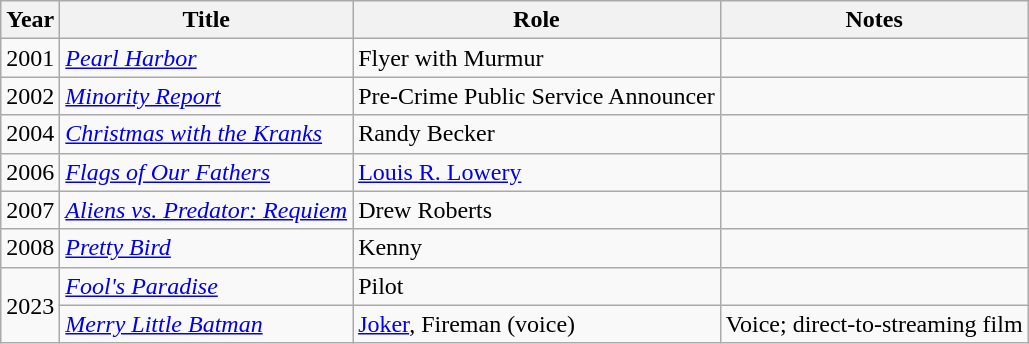<table class="wikitable sortable">
<tr>
<th>Year</th>
<th>Title</th>
<th>Role</th>
<th>Notes</th>
</tr>
<tr>
<td>2001</td>
<td><em><a href='#'>Pearl Harbor</a></em></td>
<td>Flyer with Murmur</td>
<td></td>
</tr>
<tr>
<td>2002</td>
<td><em><a href='#'>Minority Report</a></em></td>
<td>Pre-Crime Public Service Announcer</td>
<td></td>
</tr>
<tr>
<td>2004</td>
<td><em><a href='#'>Christmas with the Kranks</a></em></td>
<td>Randy Becker</td>
<td></td>
</tr>
<tr>
<td>2006</td>
<td><em><a href='#'>Flags of Our Fathers</a></em></td>
<td><a href='#'>Louis R. Lowery</a></td>
<td></td>
</tr>
<tr>
<td>2007</td>
<td><em><a href='#'>Aliens vs. Predator: Requiem</a></em></td>
<td>Drew Roberts</td>
<td></td>
</tr>
<tr>
<td>2008</td>
<td><em><a href='#'>Pretty Bird</a></em></td>
<td>Kenny</td>
<td></td>
</tr>
<tr>
<td rowspan="2">2023</td>
<td><em><a href='#'>Fool's Paradise</a></em></td>
<td>Pilot</td>
<td></td>
</tr>
<tr>
<td><em><a href='#'>Merry Little Batman</a></em></td>
<td><a href='#'>Joker</a>, Fireman (voice)</td>
<td>Voice; direct-to-streaming film</td>
</tr>
</table>
